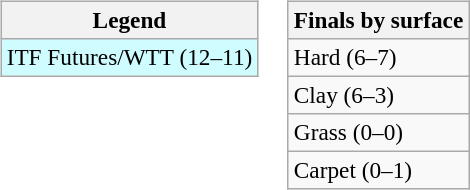<table>
<tr valign=top>
<td><br><table class=wikitable style=font-size:97%>
<tr>
<th>Legend</th>
</tr>
<tr bgcolor=cffcff>
<td>ITF Futures/WTT (12–11)</td>
</tr>
</table>
</td>
<td><br><table class=wikitable style=font-size:97%>
<tr>
<th>Finals by surface</th>
</tr>
<tr>
<td>Hard (6–7)</td>
</tr>
<tr>
<td>Clay (6–3)</td>
</tr>
<tr>
<td>Grass (0–0)</td>
</tr>
<tr>
<td>Carpet (0–1)</td>
</tr>
</table>
</td>
</tr>
</table>
